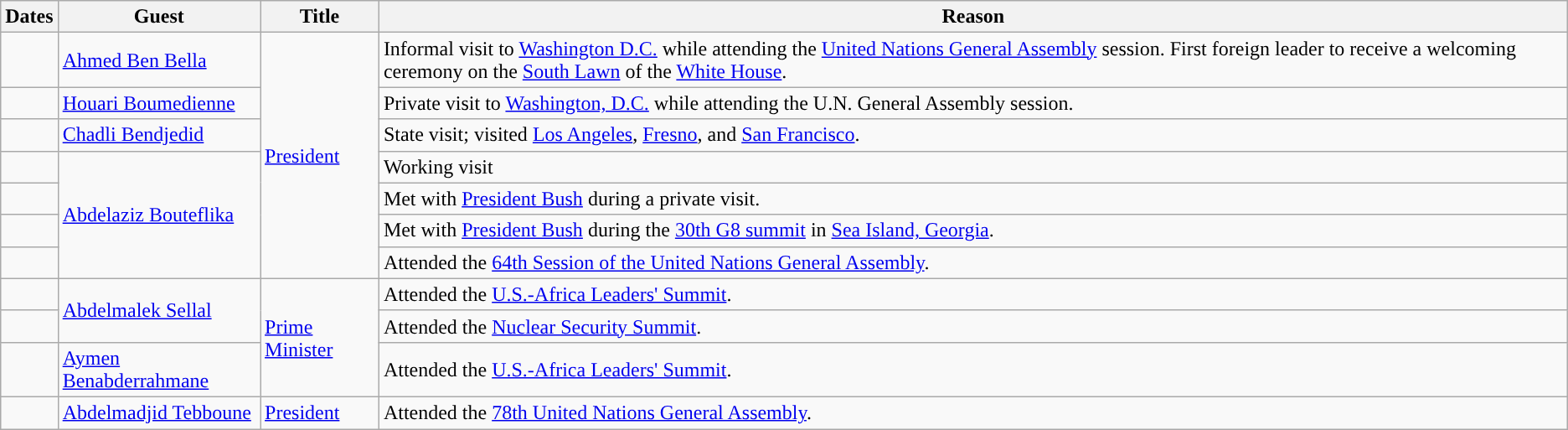<table class="wikitable sortable">
<tr>
<th>Dates</th>
<th>Guest</th>
<th>Title</th>
<th>Reason</th>
</tr>
<tr>
<td></td>
<td><a href='#'>Ahmed Ben Bella</a></td>
<td rowspan=7><a href='#'>President</a></td>
<td>Informal visit to <a href='#'>Washington D.C.</a> while attending the <a href='#'>United Nations General Assembly</a> session. First foreign leader to receive a welcoming ceremony on the <a href='#'>South Lawn</a> of the <a href='#'>White House</a>.</td>
</tr>
<tr>
<td></td>
<td><a href='#'>Houari Boumedienne</a></td>
<td>Private visit to <a href='#'>Washington, D.C.</a> while attending the U.N. General Assembly session.</td>
</tr>
<tr>
<td></td>
<td><a href='#'>Chadli Bendjedid</a></td>
<td>State visit; visited <a href='#'>Los Angeles</a>, <a href='#'>Fresno</a>, and <a href='#'>San Francisco</a>.</td>
</tr>
<tr>
<td></td>
<td rowspan=4><a href='#'>Abdelaziz Bouteflika</a></td>
<td>Working visit</td>
</tr>
<tr>
<td></td>
<td>Met with <a href='#'>President Bush</a> during a private visit.</td>
</tr>
<tr>
<td></td>
<td>Met with <a href='#'>President Bush</a> during the <a href='#'>30th G8 summit</a> in <a href='#'>Sea Island, Georgia</a>.</td>
</tr>
<tr>
<td></td>
<td>Attended the <a href='#'>64th Session of the United Nations General Assembly</a>.</td>
</tr>
<tr>
<td></td>
<td rowspan=2><a href='#'>Abdelmalek Sellal</a></td>
<td rowspan=3><a href='#'>Prime Minister</a></td>
<td>Attended the <a href='#'>U.S.-Africa Leaders' Summit</a>.</td>
</tr>
<tr>
<td></td>
<td>Attended the <a href='#'>Nuclear Security Summit</a>.</td>
</tr>
<tr>
<td></td>
<td><a href='#'>Aymen Benabderrahmane</a></td>
<td>Attended the <a href='#'>U.S.-Africa Leaders' Summit</a>.</td>
</tr>
<tr>
<td></td>
<td><a href='#'>Abdelmadjid Tebboune</a></td>
<td><a href='#'>President</a></td>
<td>Attended the <a href='#'>78th United Nations General Assembly</a>.</td>
</tr>
</table>
